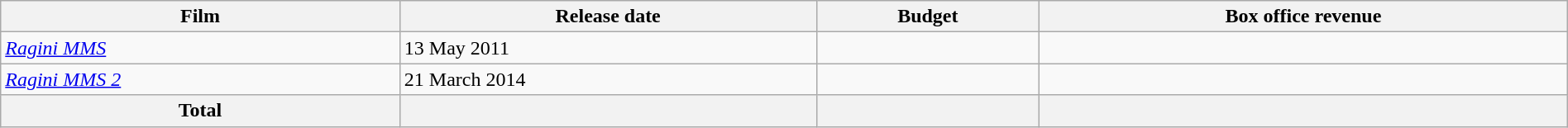<table class="wikitable" style="width:100%;">
<tr>
<th style="text-align:center;">Film</th>
<th style="text-align:center;">Release date</th>
<th style="text-align:center;">Budget</th>
<th style="text-align:center;">Box office revenue</th>
</tr>
<tr>
<td><em><a href='#'>Ragini MMS</a></em></td>
<td>13 May 2011</td>
<td></td>
<td></td>
</tr>
<tr>
<td><em><a href='#'>Ragini MMS 2</a></em></td>
<td>21 March 2014</td>
<td></td>
<td></td>
</tr>
<tr>
<th style="text-align:center;">Total</th>
<th style="text-align:center;"></th>
<th style="text-align:center;"><br></th>
<th style="text-align:center;"><br></th>
</tr>
</table>
